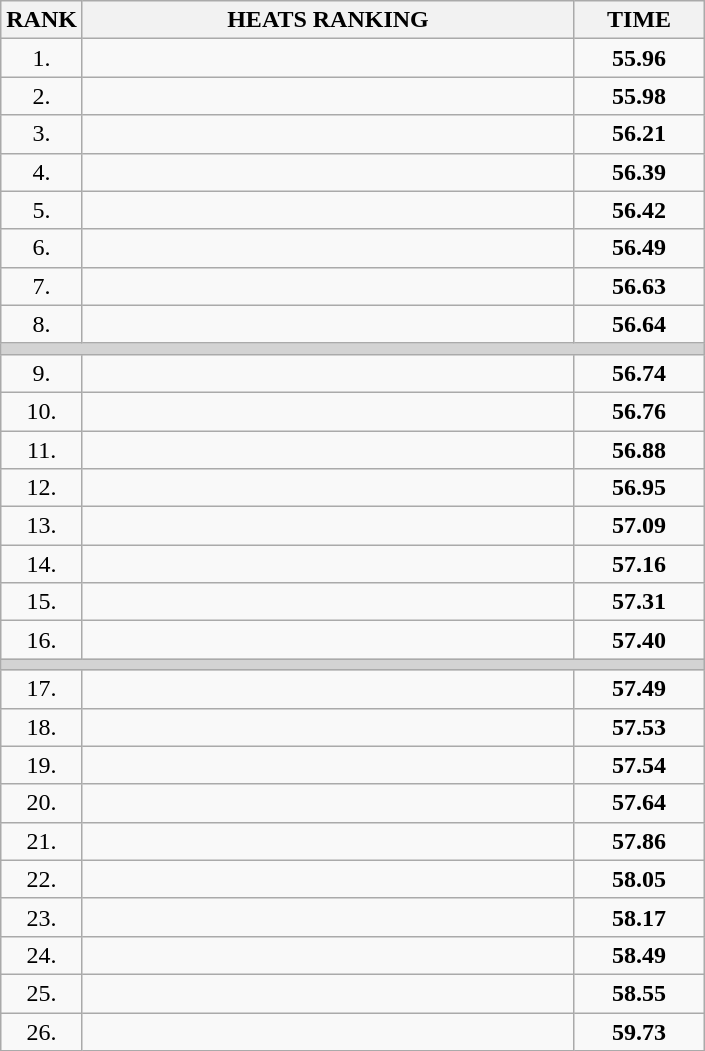<table class="wikitable">
<tr>
<th>RANK</th>
<th style="width: 20em">HEATS RANKING</th>
<th style="width: 5em">TIME</th>
</tr>
<tr>
<td align="center">1.</td>
<td></td>
<td align="center"><strong>55.96</strong></td>
</tr>
<tr>
<td align="center">2.</td>
<td></td>
<td align="center"><strong>55.98</strong></td>
</tr>
<tr>
<td align="center">3.</td>
<td></td>
<td align="center"><strong>56.21</strong></td>
</tr>
<tr>
<td align="center">4.</td>
<td></td>
<td align="center"><strong>56.39</strong></td>
</tr>
<tr>
<td align="center">5.</td>
<td></td>
<td align="center"><strong>56.42</strong></td>
</tr>
<tr>
<td align="center">6.</td>
<td></td>
<td align="center"><strong>56.49</strong></td>
</tr>
<tr>
<td align="center">7.</td>
<td></td>
<td align="center"><strong>56.63</strong></td>
</tr>
<tr>
<td align="center">8.</td>
<td></td>
<td align="center"><strong>56.64</strong></td>
</tr>
<tr>
<td colspan=3 bgcolor=lightgray></td>
</tr>
<tr>
<td align="center">9.</td>
<td></td>
<td align="center"><strong>56.74</strong></td>
</tr>
<tr>
<td align="center">10.</td>
<td></td>
<td align="center"><strong>56.76</strong></td>
</tr>
<tr>
<td align="center">11.</td>
<td></td>
<td align="center"><strong>56.88</strong></td>
</tr>
<tr>
<td align="center">12.</td>
<td></td>
<td align="center"><strong>56.95</strong></td>
</tr>
<tr>
<td align="center">13.</td>
<td></td>
<td align="center"><strong>57.09</strong></td>
</tr>
<tr>
<td align="center">14.</td>
<td></td>
<td align="center"><strong>57.16</strong></td>
</tr>
<tr>
<td align="center">15.</td>
<td></td>
<td align="center"><strong>57.31</strong></td>
</tr>
<tr>
<td align="center">16.</td>
<td></td>
<td align="center"><strong>57.40</strong></td>
</tr>
<tr>
<td colspan=3 bgcolor=lightgray></td>
</tr>
<tr>
<td align="center">17.</td>
<td></td>
<td align="center"><strong>57.49</strong></td>
</tr>
<tr>
<td align="center">18.</td>
<td></td>
<td align="center"><strong>57.53</strong></td>
</tr>
<tr>
<td align="center">19.</td>
<td></td>
<td align="center"><strong>57.54</strong></td>
</tr>
<tr>
<td align="center">20.</td>
<td></td>
<td align="center"><strong>57.64</strong></td>
</tr>
<tr>
<td align="center">21.</td>
<td></td>
<td align="center"><strong>57.86</strong></td>
</tr>
<tr>
<td align="center">22.</td>
<td></td>
<td align="center"><strong>58.05</strong></td>
</tr>
<tr>
<td align="center">23.</td>
<td></td>
<td align="center"><strong>58.17</strong></td>
</tr>
<tr>
<td align="center">24.</td>
<td></td>
<td align="center"><strong>58.49</strong></td>
</tr>
<tr>
<td align="center">25.</td>
<td></td>
<td align="center"><strong>58.55</strong></td>
</tr>
<tr>
<td align="center">26.</td>
<td></td>
<td align="center"><strong>59.73</strong></td>
</tr>
</table>
